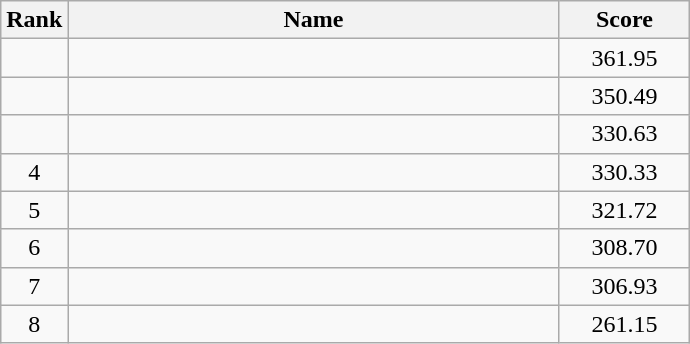<table class="wikitable" style="text-align:center;">
<tr>
<th scope=col>Rank</th>
<th scope=col style="width: 20em">Name</th>
<th scope=col style="width: 5em">Score</th>
</tr>
<tr>
<td></td>
<td style="text-align:left;"></td>
<td align="center">361.95</td>
</tr>
<tr>
<td></td>
<td style="text-align:left;"></td>
<td>350.49</td>
</tr>
<tr>
<td></td>
<td style="text-align:left;"></td>
<td>330.63</td>
</tr>
<tr>
<td>4</td>
<td style="text-align:left;"></td>
<td align="center">330.33</td>
</tr>
<tr>
<td>5</td>
<td style="text-align:left;"></td>
<td>321.72</td>
</tr>
<tr>
<td>6</td>
<td style="text-align:left;"></td>
<td>308.70</td>
</tr>
<tr>
<td>7</td>
<td style="text-align:left;"></td>
<td>306.93</td>
</tr>
<tr>
<td>8</td>
<td style="text-align:left;"></td>
<td>261.15</td>
</tr>
</table>
